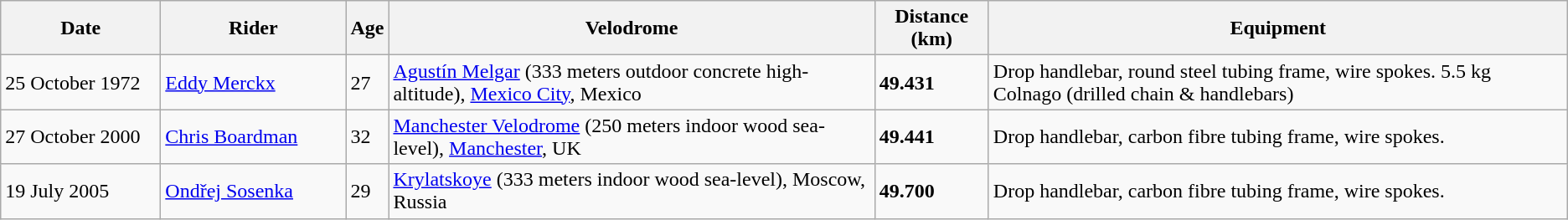<table class="wikitable sortable mw-collapsible mw-collapsed" style="min-width:22em">
<tr>
<th width=120>Date</th>
<th width=140>Rider</th>
<th>Age</th>
<th>Velodrome</th>
<th>Distance (km)</th>
<th>Equipment</th>
</tr>
<tr>
<td>25 October 1972</td>
<td> <a href='#'>Eddy Merckx</a></td>
<td>27</td>
<td><a href='#'>Agustín Melgar</a> (333 meters outdoor concrete high-altitude), <a href='#'>Mexico City</a>, Mexico</td>
<td><strong>49.431</strong></td>
<td>Drop handlebar, round steel tubing frame, wire spokes. 5.5 kg Colnago (drilled chain & handlebars) </td>
</tr>
<tr>
<td>27 October 2000</td>
<td> <a href='#'>Chris Boardman</a></td>
<td>32</td>
<td><a href='#'>Manchester Velodrome</a> (250 meters indoor wood sea-level), <a href='#'>Manchester</a>, UK</td>
<td><strong>49.441</strong></td>
<td>Drop handlebar, carbon fibre tubing frame, wire spokes.</td>
</tr>
<tr>
<td>19 July 2005</td>
<td> <a href='#'>Ondřej Sosenka</a></td>
<td>29</td>
<td><a href='#'>Krylatskoye</a> (333 meters indoor wood sea-level), Moscow, Russia</td>
<td><strong>49.700</strong></td>
<td>Drop handlebar, carbon fibre tubing frame, wire spokes.</td>
</tr>
</table>
